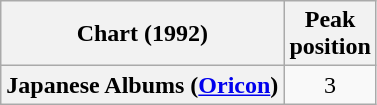<table class="wikitable plainrowheaders" style="text-align:center">
<tr>
<th scope="col">Chart (1992)</th>
<th scope="col">Peak<br> position</th>
</tr>
<tr>
<th scope="row">Japanese Albums (<a href='#'>Oricon</a>)</th>
<td>3</td>
</tr>
</table>
